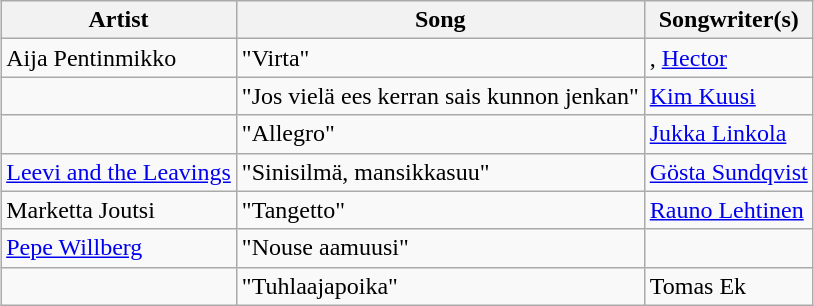<table class="sortable wikitable" style="margin: 1em auto 1em auto; text-align:left">
<tr>
<th>Artist</th>
<th>Song</th>
<th>Songwriter(s)</th>
</tr>
<tr>
<td>Aija Pentinmikko</td>
<td>"Virta"</td>
<td>, <a href='#'>Hector</a></td>
</tr>
<tr>
<td></td>
<td>"Jos vielä ees kerran sais kunnon jenkan"</td>
<td><a href='#'>Kim Kuusi</a></td>
</tr>
<tr>
<td></td>
<td>"Allegro"</td>
<td><a href='#'>Jukka Linkola</a></td>
</tr>
<tr>
<td><a href='#'>Leevi and the Leavings</a></td>
<td>"Sinisilmä, mansikkasuu"</td>
<td><a href='#'>Gösta Sundqvist</a></td>
</tr>
<tr>
<td>Marketta Joutsi</td>
<td>"Tangetto"</td>
<td><a href='#'>Rauno Lehtinen</a></td>
</tr>
<tr>
<td><a href='#'>Pepe Willberg</a></td>
<td>"Nouse aamuusi"</td>
<td></td>
</tr>
<tr>
<td></td>
<td>"Tuhlaajapoika"</td>
<td>Tomas Ek</td>
</tr>
</table>
